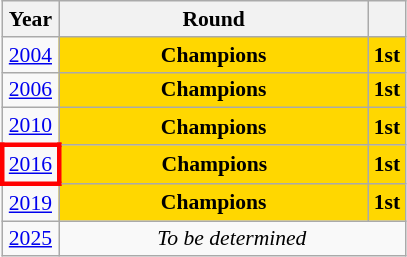<table class="wikitable" style="text-align: center; font-size:90%">
<tr>
<th>Year</th>
<th style="width:200px">Round</th>
<th></th>
</tr>
<tr>
<td><a href='#'>2004</a></td>
<td bgcolor=Gold><strong>Champions</strong></td>
<td bgcolor=Gold><strong>1st</strong></td>
</tr>
<tr>
<td><a href='#'>2006</a></td>
<td bgcolor=Gold><strong>Champions</strong></td>
<td bgcolor=Gold><strong>1st</strong></td>
</tr>
<tr>
<td><a href='#'>2010</a></td>
<td bgcolor=Gold><strong>Champions</strong></td>
<td bgcolor=Gold><strong>1st</strong></td>
</tr>
<tr>
<td style="border: 3px solid red"><a href='#'>2016</a></td>
<td bgcolor=Gold><strong>Champions</strong></td>
<td bgcolor=Gold><strong>1st</strong></td>
</tr>
<tr>
<td><a href='#'>2019</a></td>
<td bgcolor=Gold><strong>Champions</strong></td>
<td bgcolor=Gold><strong>1st</strong></td>
</tr>
<tr>
<td><a href='#'>2025</a></td>
<td colspan="2"><em>To be determined</em></td>
</tr>
</table>
